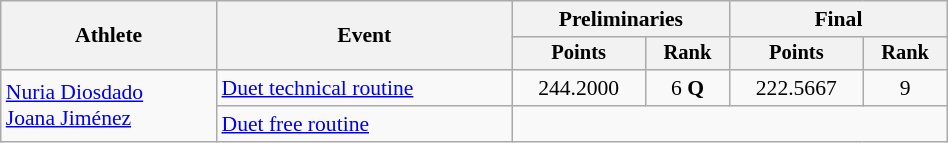<table class="wikitable" style="text-align:center; font-size:90%; width:50%;">
<tr>
<th rowspan="2">Athlete</th>
<th rowspan="2">Event</th>
<th colspan="2">Preliminaries</th>
<th colspan="2">Final</th>
</tr>
<tr style="font-size:95%">
<th>Points</th>
<th>Rank</th>
<th>Points</th>
<th>Rank</th>
</tr>
<tr>
<td align=left rowspan=2><a href='#'>Nuria Diosdado</a><br> <a href='#'>Joana Jiménez</a></td>
<td align=left><a href='#'>Duet technical routine</a></td>
<td>244.2000</td>
<td>6 <strong>Q</strong></td>
<td>222.5667</td>
<td>9</td>
</tr>
<tr>
<td align=left><a href='#'>Duet free routine</a></td>
<td colspan=4></td>
</tr>
</table>
